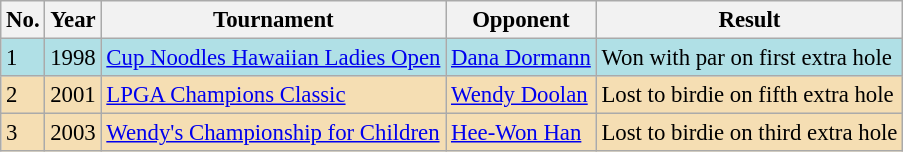<table class="wikitable" style="font-size:95%;">
<tr>
<th>No.</th>
<th>Year</th>
<th>Tournament</th>
<th>Opponent</th>
<th>Result</th>
</tr>
<tr style="background:#B0E0E6;">
<td>1</td>
<td>1998</td>
<td><a href='#'>Cup Noodles Hawaiian Ladies Open</a></td>
<td> <a href='#'>Dana Dormann</a></td>
<td>Won with par on first extra hole</td>
</tr>
<tr style="background:#F5DEB3;">
<td>2</td>
<td>2001</td>
<td><a href='#'>LPGA Champions Classic</a></td>
<td> <a href='#'>Wendy Doolan</a></td>
<td>Lost to birdie on fifth extra hole</td>
</tr>
<tr style="background:#F5DEB3;">
<td>3</td>
<td>2003</td>
<td><a href='#'>Wendy's Championship for Children</a></td>
<td> <a href='#'>Hee-Won Han</a></td>
<td>Lost to birdie on third extra hole</td>
</tr>
</table>
